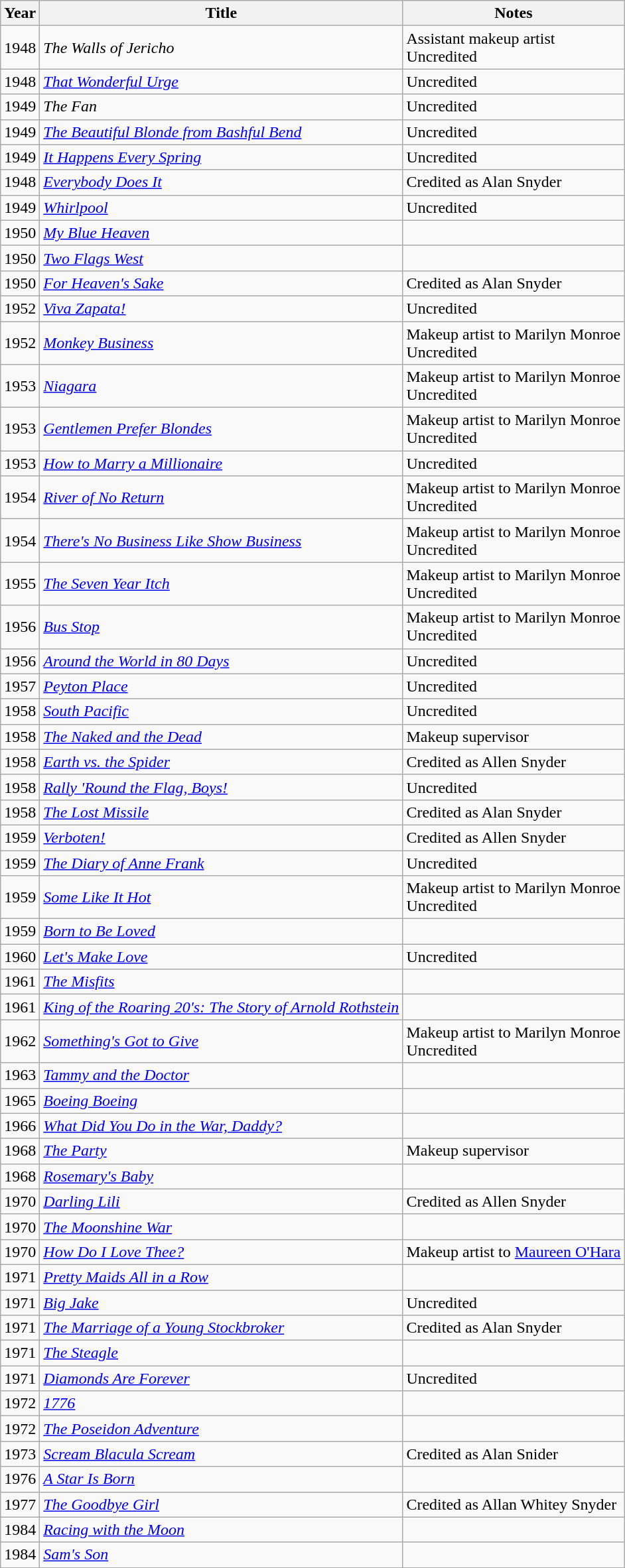<table class="wikitable sortable">
<tr>
<th>Year</th>
<th>Title</th>
<th class="unsortable">Notes</th>
</tr>
<tr>
<td>1948</td>
<td><em>The Walls of Jericho </em></td>
<td>Assistant makeup artist<br>Uncredited</td>
</tr>
<tr>
<td>1948</td>
<td><em><a href='#'>That Wonderful Urge</a></em></td>
<td>Uncredited</td>
</tr>
<tr>
<td>1949</td>
<td><em>The Fan</em></td>
<td>Uncredited</td>
</tr>
<tr>
<td>1949</td>
<td><em><a href='#'>The Beautiful Blonde from Bashful Bend</a></em></td>
<td>Uncredited</td>
</tr>
<tr>
<td>1949</td>
<td><em><a href='#'>It Happens Every Spring</a></em></td>
<td>Uncredited</td>
</tr>
<tr>
<td>1948</td>
<td><em><a href='#'>Everybody Does It</a></em></td>
<td>Credited as Alan Snyder</td>
</tr>
<tr>
<td>1949</td>
<td><em><a href='#'>Whirlpool</a></em></td>
<td>Uncredited</td>
</tr>
<tr>
<td>1950</td>
<td><em><a href='#'>My Blue Heaven</a></em></td>
<td></td>
</tr>
<tr>
<td>1950</td>
<td><em><a href='#'>Two Flags West</a></em></td>
<td></td>
</tr>
<tr>
<td>1950</td>
<td><em><a href='#'>For Heaven's Sake</a></em></td>
<td>Credited as Alan Snyder</td>
</tr>
<tr>
<td>1952</td>
<td><em><a href='#'>Viva Zapata!</a></em></td>
<td>Uncredited</td>
</tr>
<tr>
<td>1952</td>
<td><em><a href='#'>Monkey Business</a></em></td>
<td>Makeup artist to Marilyn Monroe<br>Uncredited</td>
</tr>
<tr>
<td>1953</td>
<td><em><a href='#'>Niagara</a></em></td>
<td>Makeup artist to Marilyn Monroe<br>Uncredited</td>
</tr>
<tr>
<td>1953</td>
<td><em><a href='#'>Gentlemen Prefer Blondes</a></em></td>
<td>Makeup artist to Marilyn Monroe<br>Uncredited</td>
</tr>
<tr>
<td>1953</td>
<td><em><a href='#'>How to Marry a Millionaire</a></em></td>
<td>Uncredited</td>
</tr>
<tr>
<td>1954</td>
<td><em><a href='#'>River of No Return</a></em></td>
<td>Makeup artist to Marilyn Monroe<br>Uncredited</td>
</tr>
<tr>
<td>1954</td>
<td><em><a href='#'>There's No Business Like Show Business</a></em></td>
<td>Makeup artist to Marilyn Monroe<br>Uncredited</td>
</tr>
<tr>
<td>1955</td>
<td><em><a href='#'>The Seven Year Itch</a></em></td>
<td>Makeup artist to Marilyn Monroe<br>Uncredited</td>
</tr>
<tr>
<td>1956</td>
<td><em><a href='#'>Bus Stop</a></em></td>
<td>Makeup artist to Marilyn Monroe<br>Uncredited</td>
</tr>
<tr>
<td>1956</td>
<td><em><a href='#'>Around the World in 80 Days</a></em></td>
<td>Uncredited</td>
</tr>
<tr>
<td>1957</td>
<td><em><a href='#'>Peyton Place</a></em></td>
<td>Uncredited</td>
</tr>
<tr>
<td>1958</td>
<td><em><a href='#'>South Pacific</a></em></td>
<td>Uncredited</td>
</tr>
<tr>
<td>1958</td>
<td><em><a href='#'>The Naked and the Dead</a></em></td>
<td>Makeup supervisor</td>
</tr>
<tr>
<td>1958</td>
<td><em><a href='#'>Earth vs. the Spider</a></em></td>
<td>Credited as Allen Snyder</td>
</tr>
<tr>
<td>1958</td>
<td><em><a href='#'>Rally 'Round the Flag, Boys!</a></em></td>
<td>Uncredited</td>
</tr>
<tr>
<td>1958</td>
<td><em><a href='#'>The Lost Missile</a></em></td>
<td>Credited as Alan Snyder</td>
</tr>
<tr>
<td>1959</td>
<td><em><a href='#'>Verboten!</a></em></td>
<td>Credited as Allen Snyder</td>
</tr>
<tr>
<td>1959</td>
<td><em><a href='#'>The Diary of Anne Frank</a></em></td>
<td>Uncredited</td>
</tr>
<tr>
<td>1959</td>
<td><em><a href='#'>Some Like It Hot</a></em></td>
<td>Makeup artist to Marilyn Monroe<br>Uncredited</td>
</tr>
<tr>
<td>1959</td>
<td><em><a href='#'>Born to Be Loved</a></em></td>
<td></td>
</tr>
<tr>
<td>1960</td>
<td><em><a href='#'>Let's Make Love</a></em></td>
<td>Uncredited</td>
</tr>
<tr>
<td>1961</td>
<td><em><a href='#'>The Misfits</a></em></td>
<td></td>
</tr>
<tr>
<td>1961</td>
<td><em><a href='#'>King of the Roaring 20's: The Story of Arnold Rothstein</a></em></td>
<td></td>
</tr>
<tr>
<td>1962</td>
<td><em><a href='#'>Something's Got to Give</a></em></td>
<td>Makeup artist to Marilyn Monroe<br>Uncredited</td>
</tr>
<tr>
<td>1963</td>
<td><em><a href='#'>Tammy and the Doctor</a></em></td>
<td></td>
</tr>
<tr>
<td>1965</td>
<td><em><a href='#'>Boeing Boeing</a></em></td>
<td></td>
</tr>
<tr>
<td>1966</td>
<td><em><a href='#'>What Did You Do in the War, Daddy?</a></em></td>
<td></td>
</tr>
<tr>
<td>1968</td>
<td><em><a href='#'>The Party</a></em></td>
<td>Makeup supervisor</td>
</tr>
<tr>
<td>1968</td>
<td><em><a href='#'>Rosemary's Baby</a></em></td>
<td></td>
</tr>
<tr>
<td>1970</td>
<td><em><a href='#'>Darling Lili</a></em></td>
<td>Credited as Allen Snyder</td>
</tr>
<tr>
<td>1970</td>
<td><em><a href='#'>The Moonshine War</a></em></td>
<td></td>
</tr>
<tr>
<td>1970</td>
<td><em><a href='#'>How Do I Love Thee?</a></em></td>
<td>Makeup artist to <a href='#'>Maureen O'Hara</a></td>
</tr>
<tr>
<td>1971</td>
<td><em><a href='#'>Pretty Maids All in a Row</a></em></td>
<td></td>
</tr>
<tr>
<td>1971</td>
<td><em><a href='#'>Big Jake</a></em></td>
<td>Uncredited</td>
</tr>
<tr>
<td>1971</td>
<td><em><a href='#'>The Marriage of a Young Stockbroker</a></em></td>
<td>Credited as Alan Snyder</td>
</tr>
<tr>
<td>1971</td>
<td><em><a href='#'>The Steagle</a></em></td>
<td></td>
</tr>
<tr>
<td>1971</td>
<td><em><a href='#'>Diamonds Are Forever</a></em></td>
<td>Uncredited</td>
</tr>
<tr>
<td>1972</td>
<td><em><a href='#'>1776</a></em></td>
<td></td>
</tr>
<tr>
<td>1972</td>
<td><em><a href='#'>The Poseidon Adventure</a></em></td>
<td></td>
</tr>
<tr>
<td>1973</td>
<td><em><a href='#'>Scream Blacula Scream</a></em></td>
<td>Credited as Alan Snider</td>
</tr>
<tr>
<td>1976</td>
<td><em><a href='#'>A Star Is Born</a></em></td>
<td></td>
</tr>
<tr>
<td>1977</td>
<td><em><a href='#'>The Goodbye Girl</a></em></td>
<td>Credited as Allan Whitey Snyder</td>
</tr>
<tr>
<td>1984</td>
<td><em><a href='#'>Racing with the Moon</a></em></td>
<td></td>
</tr>
<tr>
<td>1984</td>
<td><em><a href='#'>Sam's Son</a></em></td>
<td></td>
</tr>
<tr>
</tr>
</table>
